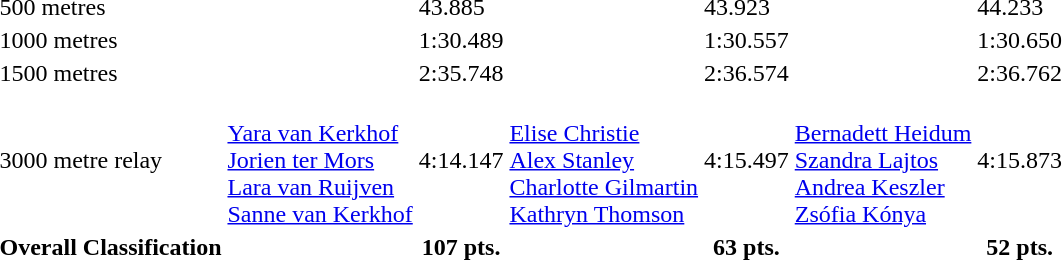<table>
<tr>
<td>500 metres</td>
<td></td>
<td>43.885</td>
<td></td>
<td>43.923</td>
<td></td>
<td>44.233</td>
</tr>
<tr>
<td>1000 metres</td>
<td></td>
<td>1:30.489</td>
<td></td>
<td>1:30.557</td>
<td></td>
<td>1:30.650</td>
</tr>
<tr>
<td>1500 metres</td>
<td></td>
<td>2:35.748</td>
<td></td>
<td>2:36.574</td>
<td></td>
<td>2:36.762</td>
</tr>
<tr>
<td>3000 metre relay</td>
<td valign=top><br><a href='#'>Yara van Kerkhof</a><br><a href='#'>Jorien ter Mors</a><br><a href='#'>Lara van Ruijven</a><br><a href='#'>Sanne van Kerkhof</a></td>
<td>4:14.147</td>
<td valign=top><br><a href='#'>Elise Christie</a><br><a href='#'>Alex Stanley</a><br><a href='#'>Charlotte Gilmartin</a><br><a href='#'>Kathryn Thomson</a></td>
<td>4:15.497</td>
<td valign=top><br><a href='#'>Bernadett Heidum</a><br><a href='#'>Szandra Lajtos</a><br><a href='#'>Andrea Keszler</a><br><a href='#'>Zsófia Kónya</a></td>
<td>4:15.873</td>
</tr>
<tr>
<th>Overall Classification</th>
<th></th>
<th>107 pts.</th>
<th></th>
<th>63 pts.</th>
<th></th>
<th>52 pts.</th>
</tr>
</table>
